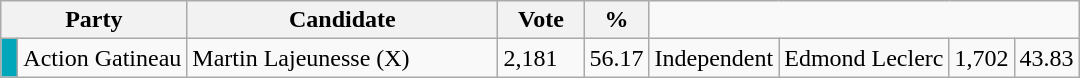<table class="wikitable">
<tr>
<th bgcolor="#DDDDFF" width="100px" colspan="2">Party</th>
<th bgcolor="#DDDDFF" width="200px">Candidate</th>
<th bgcolor="#DDDDFF" width="50px">Vote</th>
<th bgcolor="#DDDDFF" width="30px">%</th>
</tr>
<tr>
<td bgcolor=#00a7ba> </td>
<td>Action Gatineau</td>
<td>Martin Lajeunesse (X)</td>
<td>2,181</td>
<td>56.17<br></td>
<td>Independent</td>
<td>Edmond Leclerc</td>
<td>1,702</td>
<td>43.83</td>
</tr>
</table>
